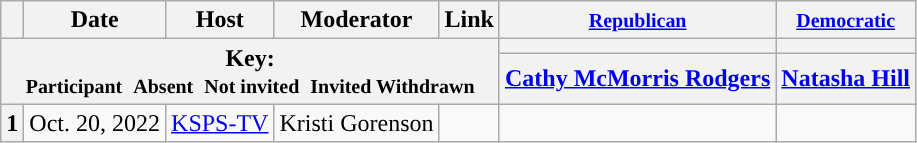<table class="wikitable" style="text-align:center;">
<tr>
<th scope="col"></th>
<th scope="col">Date</th>
<th scope="col">Host</th>
<th scope="col">Moderator</th>
<th scope="col">Link</th>
<th scope="col"><small><a href='#'>Republican</a></small></th>
<th scope="col"><small><a href='#'>Democratic</a></small></th>
</tr>
<tr>
<th colspan="5" rowspan="2">Key:<br> <small>Participant </small>  <small>Absent </small>  <small>Not invited </small>  <small>Invited  Withdrawn</small></th>
<th scope="col" style="background:"></th>
<th scope="col" style="background:"></th>
</tr>
<tr>
<th scope="col"><a href='#'>Cathy McMorris Rodgers</a></th>
<th scope="col"><a href='#'>Natasha Hill</a></th>
</tr>
<tr>
<th>1</th>
<td style="white-space:nowrap;">Oct. 20, 2022</td>
<td style="white-space:nowrap;"><a href='#'>KSPS-TV</a></td>
<td style="white-space:nowrap;">Kristi Gorenson</td>
<td style="white-space:nowrap;"></td>
<td></td>
<td></td>
</tr>
</table>
